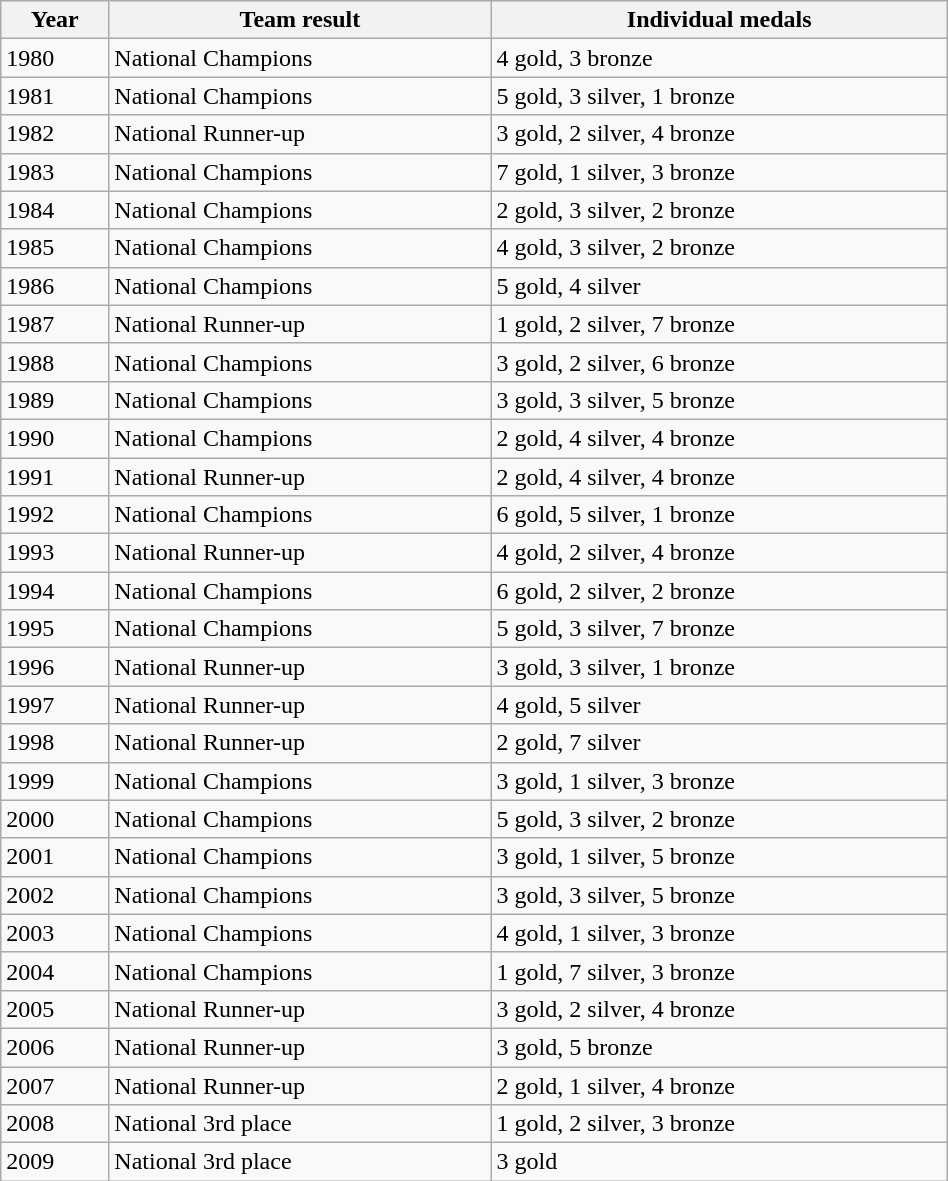<table class="wikitable" width="50%">
<tr>
<th>Year</th>
<th>Team result</th>
<th>Individual medals</th>
</tr>
<tr>
<td>1980</td>
<td>National Champions</td>
<td>4 gold, 3 bronze</td>
</tr>
<tr>
<td>1981</td>
<td>National Champions</td>
<td>5 gold, 3 silver, 1 bronze</td>
</tr>
<tr>
<td>1982</td>
<td>National Runner-up</td>
<td>3 gold, 2 silver, 4 bronze</td>
</tr>
<tr>
<td>1983</td>
<td>National Champions</td>
<td>7 gold, 1 silver, 3 bronze</td>
</tr>
<tr>
<td>1984</td>
<td>National Champions</td>
<td>2 gold, 3 silver, 2 bronze</td>
</tr>
<tr>
<td>1985</td>
<td>National Champions</td>
<td>4 gold, 3 silver, 2 bronze</td>
</tr>
<tr>
<td>1986</td>
<td>National Champions</td>
<td>5 gold, 4 silver</td>
</tr>
<tr>
<td>1987</td>
<td>National Runner-up</td>
<td>1 gold, 2 silver, 7 bronze</td>
</tr>
<tr>
<td>1988</td>
<td>National Champions</td>
<td>3 gold, 2 silver, 6 bronze</td>
</tr>
<tr>
<td>1989</td>
<td>National Champions</td>
<td>3 gold, 3 silver, 5 bronze</td>
</tr>
<tr>
<td>1990</td>
<td>National Champions</td>
<td>2 gold, 4 silver, 4 bronze</td>
</tr>
<tr>
<td>1991</td>
<td>National Runner-up</td>
<td>2 gold, 4 silver, 4 bronze</td>
</tr>
<tr>
<td>1992</td>
<td>National Champions</td>
<td>6 gold, 5 silver, 1 bronze</td>
</tr>
<tr>
<td>1993</td>
<td>National Runner-up</td>
<td>4 gold, 2 silver, 4 bronze</td>
</tr>
<tr>
<td>1994</td>
<td>National Champions</td>
<td>6 gold, 2 silver, 2 bronze</td>
</tr>
<tr>
<td>1995</td>
<td>National Champions</td>
<td>5 gold, 3 silver, 7 bronze</td>
</tr>
<tr>
<td>1996</td>
<td>National Runner-up</td>
<td>3 gold, 3 silver, 1 bronze</td>
</tr>
<tr>
<td>1997</td>
<td>National Runner-up</td>
<td>4 gold, 5 silver</td>
</tr>
<tr>
<td>1998</td>
<td>National Runner-up</td>
<td>2 gold, 7 silver</td>
</tr>
<tr>
<td>1999</td>
<td>National Champions</td>
<td>3 gold, 1 silver, 3 bronze</td>
</tr>
<tr>
<td>2000</td>
<td>National Champions</td>
<td>5 gold, 3 silver, 2 bronze</td>
</tr>
<tr>
<td>2001</td>
<td>National Champions</td>
<td>3 gold, 1 silver, 5 bronze</td>
</tr>
<tr>
<td>2002</td>
<td>National Champions</td>
<td>3 gold, 3 silver, 5 bronze</td>
</tr>
<tr>
<td>2003</td>
<td>National Champions</td>
<td>4 gold, 1 silver, 3 bronze</td>
</tr>
<tr>
<td>2004</td>
<td>National Champions</td>
<td>1 gold, 7 silver, 3 bronze</td>
</tr>
<tr>
<td>2005</td>
<td>National Runner-up</td>
<td>3 gold, 2 silver, 4 bronze</td>
</tr>
<tr>
<td>2006</td>
<td>National Runner-up</td>
<td>3 gold, 5 bronze</td>
</tr>
<tr>
<td>2007</td>
<td>National Runner-up</td>
<td>2 gold, 1 silver, 4 bronze</td>
</tr>
<tr>
<td>2008</td>
<td>National 3rd place</td>
<td>1 gold, 2 silver, 3 bronze</td>
</tr>
<tr>
<td>2009</td>
<td>National 3rd place</td>
<td>3 gold</td>
</tr>
</table>
